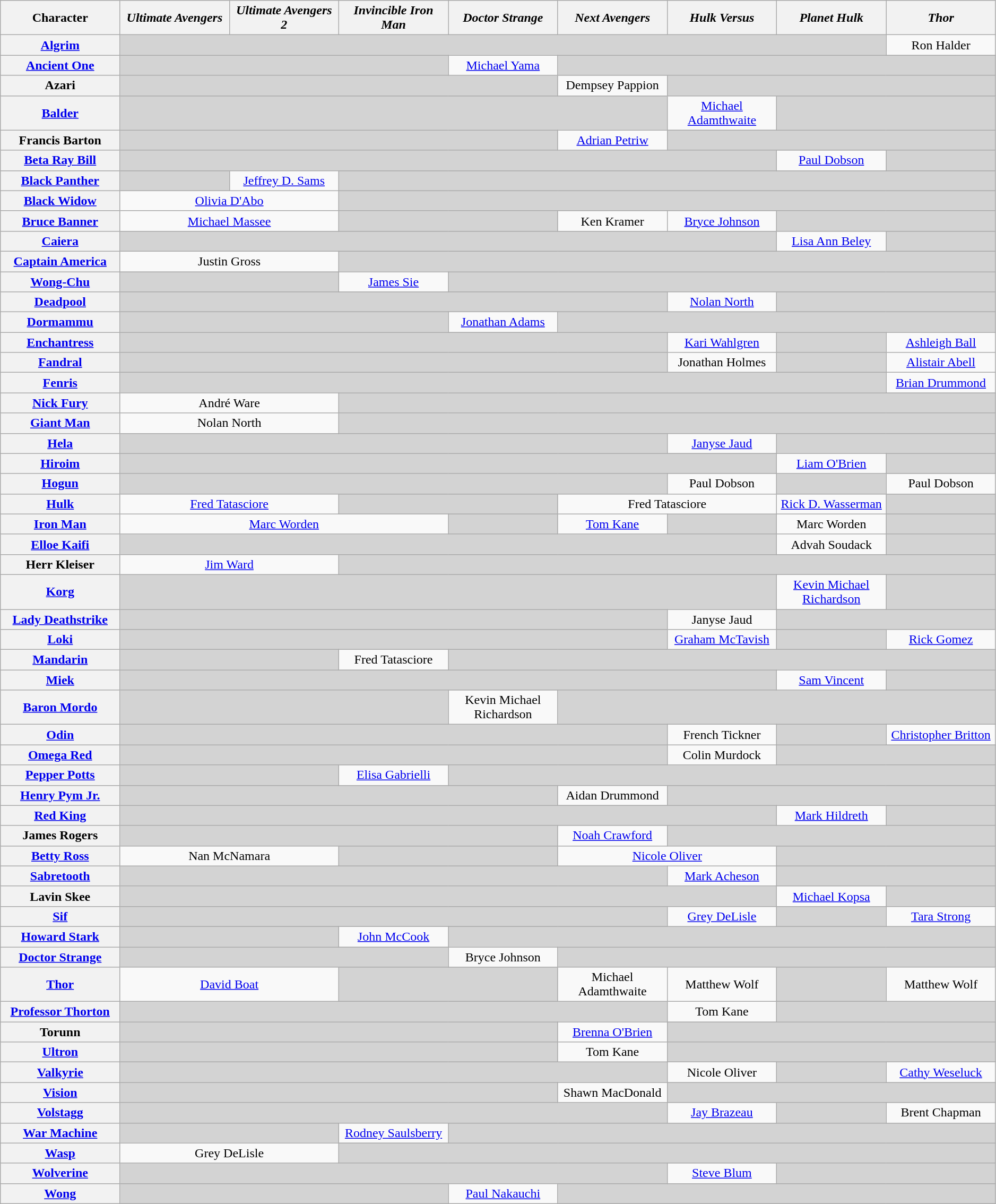<table class="wikitable" style="text-align:center" width=99%>
<tr>
<th width="12%">Character</th>
<th align="center" width="11%"><em>Ultimate Avengers</em></th>
<th align="center" width="11%"><em>Ultimate Avengers 2</em></th>
<th align="center" width="11%"><em>Invincible Iron Man</em></th>
<th align="center" width="11%"><em>Doctor Strange</em></th>
<th align="center" width="11%"><em>Next Avengers</em></th>
<th align="center" width="11%"><em>Hulk Versus</em></th>
<th align="center" width="11%"><em>Planet Hulk</em></th>
<th align="center" width="11%"><em>Thor</em></th>
</tr>
<tr>
<th><a href='#'>Algrim</a></th>
<td colspan="7" style="background-color:lightgrey;"> </td>
<td colspan="1">Ron Halder</td>
</tr>
<tr>
<th><a href='#'>Ancient One</a></th>
<td colspan="3" style="background-color:lightgrey;"> </td>
<td colspan="1"><a href='#'>Michael Yama</a></td>
<td colspan="4" style="background-color:lightgrey;"> </td>
</tr>
<tr>
<th>Azari</th>
<td colspan="4" style="background-color:lightgrey;"> </td>
<td colspan="1">Dempsey Pappion</td>
<td colspan="3" style="background-color:lightgrey;"> </td>
</tr>
<tr>
<th><a href='#'>Balder</a></th>
<td colspan="5" style="background-color:lightgrey;"> </td>
<td colspan="1"><a href='#'>Michael Adamthwaite</a></td>
<td colspan="2" style="background-color:lightgrey;"> </td>
</tr>
<tr>
<th>Francis Barton</th>
<td colspan="4" style="background-color:lightgrey;"> </td>
<td colspan="1"><a href='#'>Adrian Petriw</a></td>
<td colspan="3" style="background-color:lightgrey;"> </td>
</tr>
<tr>
<th><a href='#'>Beta Ray Bill</a></th>
<td colspan="6" style="background-color:lightgrey;"> </td>
<td colspan="1"><a href='#'>Paul Dobson</a></td>
<td colspan="1" style="background-color:lightgrey;"> </td>
</tr>
<tr>
<th><a href='#'>Black Panther</a></th>
<td colspan="1" style="background-color:lightgrey;"> </td>
<td colspan="1"><a href='#'>Jeffrey D. Sams</a></td>
<td colspan="6" style="background-color:lightgrey;"> </td>
</tr>
<tr>
<th><a href='#'>Black Widow</a></th>
<td colspan="2"><a href='#'>Olivia D'Abo</a></td>
<td colspan="6" style="background-color:lightgrey;"> </td>
</tr>
<tr>
<th><a href='#'>Bruce Banner</a></th>
<td colspan="2"><a href='#'>Michael Massee</a></td>
<td colspan="2" style="background-color:lightgrey;"> </td>
<td colspan="1">Ken Kramer</td>
<td colspan="1"><a href='#'>Bryce Johnson</a></td>
<td colspan="2" style="background-color:lightgrey;"> </td>
</tr>
<tr>
<th><a href='#'>Caiera</a></th>
<td colspan="6" style="background-color:lightgrey;"> </td>
<td colspan="1"><a href='#'>Lisa Ann Beley</a></td>
<td colspan="1" style="background-color:lightgrey;"> </td>
</tr>
<tr>
<th><a href='#'>Captain America</a></th>
<td colspan="2">Justin Gross</td>
<td colspan="6" style="background-color:lightgrey;"> </td>
</tr>
<tr>
<th><a href='#'>Wong-Chu</a></th>
<td colspan="2" style="background-color:lightgrey;"> </td>
<td colspan="1"><a href='#'>James Sie</a></td>
<td colspan="5" style="background-color:lightgrey;"> </td>
</tr>
<tr>
<th><a href='#'>Deadpool</a></th>
<td colspan="5" style="background-color:lightgrey;"> </td>
<td colspan="1"><a href='#'>Nolan North</a></td>
<td colspan="2" style="background-color:lightgrey;"> </td>
</tr>
<tr>
<th><a href='#'>Dormammu</a></th>
<td colspan="3" style="background-color:lightgrey;"> </td>
<td colspan="1"><a href='#'>Jonathan Adams</a></td>
<td colspan="4" style="background-color:lightgrey;"> </td>
</tr>
<tr>
<th><a href='#'>Enchantress</a></th>
<td colspan="5" style="background-color:lightgrey;"> </td>
<td colspan="1"><a href='#'>Kari Wahlgren</a></td>
<td colspan="1" style="background-color:lightgrey;"> </td>
<td colspan="1"><a href='#'>Ashleigh Ball</a></td>
</tr>
<tr>
<th><a href='#'>Fandral</a></th>
<td colspan="5" style="background-color:lightgrey;"> </td>
<td colspan="1">Jonathan Holmes</td>
<td colspan="1" style="background-color:lightgrey;"> </td>
<td colspan="1"><a href='#'>Alistair Abell</a></td>
</tr>
<tr>
<th><a href='#'>Fenris</a></th>
<td colspan="7" style="background-color:lightgrey;"> </td>
<td colspan="1"><a href='#'>Brian Drummond</a></td>
</tr>
<tr>
<th><a href='#'>Nick Fury</a></th>
<td colspan="2">André Ware</td>
<td colspan="6" style="background-color:lightgrey;"> </td>
</tr>
<tr>
<th><a href='#'>Giant Man</a></th>
<td colspan="2">Nolan North</td>
<td colspan="6" style="background-color:lightgrey;"> </td>
</tr>
<tr>
<th><a href='#'>Hela</a></th>
<td colspan="5" style="background-color:lightgrey;"> </td>
<td colspan="1"><a href='#'>Janyse Jaud</a></td>
<td colspan="2" style="background-color:lightgrey;"> </td>
</tr>
<tr>
<th><a href='#'>Hiroim</a></th>
<td colspan="6" style="background-color:lightgrey;"> </td>
<td colspan="1"><a href='#'>Liam O'Brien</a></td>
<td colspan="1" style="background-color:lightgrey;"> </td>
</tr>
<tr>
<th><a href='#'>Hogun</a></th>
<td colspan="5" style="background-color:lightgrey;"> </td>
<td colspan="1">Paul Dobson</td>
<td colspan="1" style="background-color:lightgrey;"> </td>
<td colspan="1">Paul Dobson</td>
</tr>
<tr>
<th><a href='#'>Hulk</a></th>
<td colspan="2"><a href='#'>Fred Tatasciore</a></td>
<td colspan="2" style="background-color:lightgrey;"> </td>
<td colspan="2">Fred Tatasciore</td>
<td colspan="1"><a href='#'>Rick D. Wasserman</a></td>
<td colspan="1" style="background-color:lightgrey;"> </td>
</tr>
<tr>
<th><a href='#'>Iron Man</a></th>
<td colspan="3"><a href='#'>Marc Worden</a></td>
<td colspan="1" style="background-color:lightgrey;"> </td>
<td colspan="1"><a href='#'>Tom Kane</a></td>
<td colspan="1" style="background-color:lightgrey;"> </td>
<td colspan="1">Marc Worden</td>
<td colspan="1" style="background-color:lightgrey;"> </td>
</tr>
<tr>
<th><a href='#'>Elloe Kaifi</a></th>
<td colspan="6" style="background-color:lightgrey;"> </td>
<td colspan="1">Advah Soudack</td>
<td colspan="1" style="background-color:lightgrey;"> </td>
</tr>
<tr>
<th>Herr Kleiser</th>
<td colspan="2"><a href='#'>Jim Ward</a></td>
<td colspan="6" style="background-color:lightgrey;"> </td>
</tr>
<tr>
<th><a href='#'>Korg</a></th>
<td colspan="6" style="background-color:lightgrey;"> </td>
<td colspan="1"><a href='#'>Kevin Michael Richardson</a></td>
<td colspan="1" style="background-color:lightgrey;"> </td>
</tr>
<tr>
<th><a href='#'>Lady Deathstrike</a></th>
<td colspan="5" style="background-color:lightgrey;"> </td>
<td colspan="1">Janyse Jaud</td>
<td colspan="2" style="background-color:lightgrey;"> </td>
</tr>
<tr>
<th><a href='#'>Loki</a></th>
<td colspan="5" style="background-color:lightgrey;"> </td>
<td colspan="1"><a href='#'>Graham McTavish</a></td>
<td colspan="1" style="background-color:lightgrey;"> </td>
<td colspan="1"><a href='#'>Rick Gomez</a></td>
</tr>
<tr>
<th><a href='#'>Mandarin</a></th>
<td colspan="2" style="background-color:lightgrey;"> </td>
<td colspan="1">Fred Tatasciore</td>
<td colspan="5" style="background-color:lightgrey;"> </td>
</tr>
<tr>
<th><a href='#'>Miek</a></th>
<td colspan="6" style="background-color:lightgrey;"> </td>
<td colspan="1"><a href='#'>Sam Vincent</a></td>
<td colspan="1" style="background-color:lightgrey;"> </td>
</tr>
<tr>
<th><a href='#'>Baron Mordo</a></th>
<td colspan="3" style="background-color:lightgrey;"> </td>
<td colspan="1">Kevin Michael Richardson</td>
<td colspan="4" style="background-color:lightgrey;"> </td>
</tr>
<tr>
<th><a href='#'>Odin</a></th>
<td colspan="5" style="background-color:lightgrey;"> </td>
<td colspan="1">French Tickner</td>
<td colspan="1" style="background-color:lightgrey;"> </td>
<td colspan="1"><a href='#'>Christopher Britton</a></td>
</tr>
<tr>
<th><a href='#'>Omega Red</a></th>
<td colspan="5" style="background-color:lightgrey;"> </td>
<td colspan="1">Colin Murdock</td>
<td colspan="2" style="background-color:lightgrey;"> </td>
</tr>
<tr>
<th><a href='#'>Pepper Potts</a></th>
<td colspan="2" style="background-color:lightgrey;"> </td>
<td colspan="1"><a href='#'>Elisa Gabrielli</a></td>
<td colspan="5" style="background-color:lightgrey;"> </td>
</tr>
<tr>
<th><a href='#'>Henry Pym Jr.</a></th>
<td colspan="4" style="background-color:lightgrey;"> </td>
<td colspan="1">Aidan Drummond</td>
<td colspan="3" style="background-color:lightgrey;"> </td>
</tr>
<tr>
<th><a href='#'>Red King</a></th>
<td colspan="6" style="background-color:lightgrey;"> </td>
<td colspan="1"><a href='#'>Mark Hildreth</a></td>
<td colspan="1" style="background-color:lightgrey;"> </td>
</tr>
<tr>
<th>James Rogers</th>
<td colspan="4" style="background-color:lightgrey;"> </td>
<td colspan="1"><a href='#'>Noah Crawford</a></td>
<td colspan="3" style="background-color:lightgrey;"> </td>
</tr>
<tr>
<th><a href='#'>Betty Ross</a></th>
<td colspan="2">Nan McNamara</td>
<td colspan="2" style="background-color:lightgrey;"> </td>
<td colspan="2"><a href='#'>Nicole Oliver</a></td>
<td colspan="2" style="background-color:lightgrey;"> </td>
</tr>
<tr>
<th><a href='#'>Sabretooth</a></th>
<td colspan="5" style="background-color:lightgrey;"> </td>
<td colspan="1"><a href='#'>Mark Acheson</a></td>
<td colspan="2" style="background-color:lightgrey;"> </td>
</tr>
<tr>
<th>Lavin Skee</th>
<td colspan="6" style="background-color:lightgrey;"> </td>
<td colspan="1"><a href='#'>Michael Kopsa</a></td>
<td colspan="1" style="background-color:lightgrey;"> </td>
</tr>
<tr>
<th><a href='#'>Sif</a></th>
<td colspan="5" style="background-color:lightgrey;"> </td>
<td colspan="1"><a href='#'>Grey DeLisle</a></td>
<td colspan="1" style="background-color:lightgrey;"> </td>
<td colspan="1"><a href='#'>Tara Strong</a></td>
</tr>
<tr>
<th><a href='#'>Howard Stark</a></th>
<td colspan="2" style="background-color:lightgrey;"> </td>
<td colspan="1"><a href='#'>John McCook</a></td>
<td colspan="5" style="background-color:lightgrey;"> </td>
</tr>
<tr>
<th><a href='#'>Doctor Strange</a></th>
<td colspan="3" style="background-color:lightgrey;"> </td>
<td colspan="1">Bryce Johnson</td>
<td colspan="4" style="background-color:lightgrey;"> </td>
</tr>
<tr>
<th><a href='#'>Thor</a></th>
<td colspan="2"><a href='#'>David Boat</a></td>
<td colspan="2" style="background-color:lightgrey;"> </td>
<td colspan="1">Michael Adamthwaite</td>
<td colspan="1">Matthew Wolf</td>
<td colspan="1" style="background-color:lightgrey;"> </td>
<td colspan="1">Matthew Wolf</td>
</tr>
<tr>
<th><a href='#'>Professor Thorton</a></th>
<td colspan="5" style="background-color:lightgrey;"> </td>
<td colspan="1">Tom Kane</td>
<td colspan="2" style="background-color:lightgrey;"> </td>
</tr>
<tr>
<th>Torunn</th>
<td colspan="4" style="background-color:lightgrey;"> </td>
<td colspan="1"><a href='#'>Brenna O'Brien</a></td>
<td colspan="3" style="background-color:lightgrey;"> </td>
</tr>
<tr>
<th><a href='#'>Ultron</a></th>
<td colspan="4" style="background-color:lightgrey;"> </td>
<td colspan="1">Tom Kane</td>
<td colspan="3" style="background-color:lightgrey;"> </td>
</tr>
<tr>
<th><a href='#'>Valkyrie</a></th>
<td colspan="5" style="background-color:lightgrey;"> </td>
<td colspan="1">Nicole Oliver</td>
<td colspan="1" style="background-color:lightgrey;"> </td>
<td colspan="1"><a href='#'>Cathy Weseluck</a></td>
</tr>
<tr>
<th><a href='#'>Vision</a></th>
<td colspan="4" style="background-color:lightgrey;"> </td>
<td colspan="1">Shawn MacDonald</td>
<td colspan="3" style="background-color:lightgrey;"> </td>
</tr>
<tr>
<th><a href='#'>Volstagg</a></th>
<td colspan="5" style="background-color:lightgrey;"> </td>
<td colspan="1"><a href='#'>Jay Brazeau</a></td>
<td colspan="1" style="background-color:lightgrey;"> </td>
<td colspan="1">Brent Chapman</td>
</tr>
<tr>
<th><a href='#'>War Machine</a></th>
<td colspan="2" style="background-color:lightgrey;"> </td>
<td colspan="1"><a href='#'>Rodney Saulsberry</a></td>
<td colspan="5" style="background-color:lightgrey;"> </td>
</tr>
<tr>
<th><a href='#'>Wasp</a></th>
<td colspan="2">Grey DeLisle</td>
<td colspan="6" style="background-color:lightgrey;"> </td>
</tr>
<tr>
<th><a href='#'>Wolverine</a></th>
<td colspan="5" style="background-color:lightgrey;"> </td>
<td colspan="1"><a href='#'>Steve Blum</a></td>
<td colspan="2" style="background-color:lightgrey;"> </td>
</tr>
<tr>
<th><a href='#'>Wong</a></th>
<td colspan="3" style="background-color:lightgrey;"> </td>
<td colspan="1"><a href='#'>Paul Nakauchi</a></td>
<td colspan="4" style="background-color:lightgrey;"> </td>
</tr>
</table>
